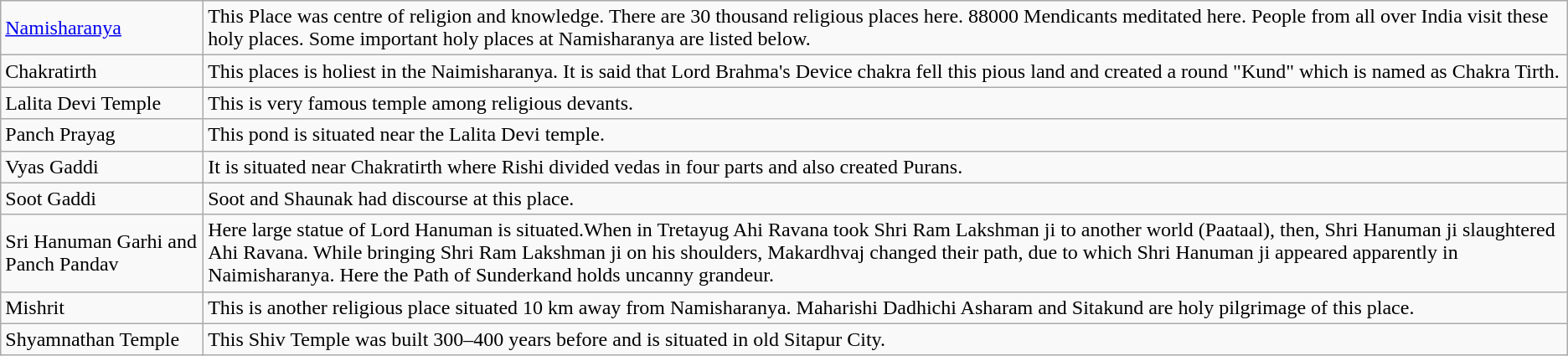<table class="wikitable">
<tr>
<td><a href='#'>Namisharanya</a></td>
<td>This Place was centre of religion and knowledge. There are 30 thousand religious places here. 88000 Mendicants meditated here. People from all over India visit these holy places. Some important holy places at Namisharanya are listed below.</td>
</tr>
<tr>
<td>Chakratirth</td>
<td>This places is holiest in the Naimisharanya. It is said that Lord Brahma's Device chakra fell this pious land and created a round "Kund" which is named as Chakra Tirth.</td>
</tr>
<tr>
<td>Lalita Devi Temple</td>
<td>This is very famous temple among religious devants.</td>
</tr>
<tr>
<td>Panch Prayag</td>
<td>This pond is situated near the Lalita Devi temple.</td>
</tr>
<tr>
<td>Vyas Gaddi</td>
<td>It is situated near Chakratirth where Rishi divided vedas in four parts and also created Purans.</td>
</tr>
<tr>
<td>Soot Gaddi</td>
<td>Soot and Shaunak had discourse at this place.</td>
</tr>
<tr>
<td>Sri Hanuman Garhi and Panch Pandav</td>
<td>Here large statue of Lord Hanuman is situated.When in Tretayug Ahi Ravana took Shri Ram Lakshman ji to another world (Paataal), then, Shri Hanuman ji slaughtered Ahi Ravana. While bringing Shri Ram Lakshman ji on his shoulders, Makardhvaj changed their path, due to which Shri Hanuman ji appeared apparently in Naimisharanya. Here the Path of Sunderkand holds uncanny grandeur.</td>
</tr>
<tr>
<td>Mishrit</td>
<td>This is another religious place situated 10 km away from Namisharanya. Maharishi Dadhichi Asharam and Sitakund are holy pilgrimage of this place.</td>
</tr>
<tr>
<td>Shyamnathan Temple</td>
<td>This Shiv Temple was built 300–400 years before and is situated in old Sitapur City.</td>
</tr>
</table>
